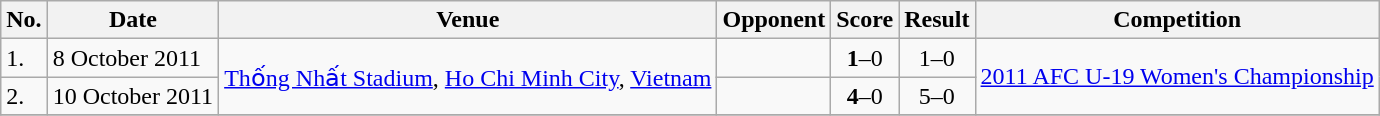<table class="wikitable">
<tr>
<th>No.</th>
<th>Date</th>
<th>Venue</th>
<th>Opponent</th>
<th>Score</th>
<th>Result</th>
<th>Competition</th>
</tr>
<tr>
<td>1.</td>
<td>8 October 2011</td>
<td rowspan=2><a href='#'>Thống Nhất Stadium</a>, <a href='#'>Ho Chi Minh City</a>, <a href='#'>Vietnam</a></td>
<td></td>
<td align=center><strong>1</strong>–0</td>
<td align=center>1–0</td>
<td rowspan=2><a href='#'>2011 AFC U-19 Women's Championship</a></td>
</tr>
<tr>
<td>2.</td>
<td>10 October 2011</td>
<td></td>
<td align=center><strong>4</strong>–0</td>
<td align=center>5–0</td>
</tr>
<tr>
</tr>
</table>
